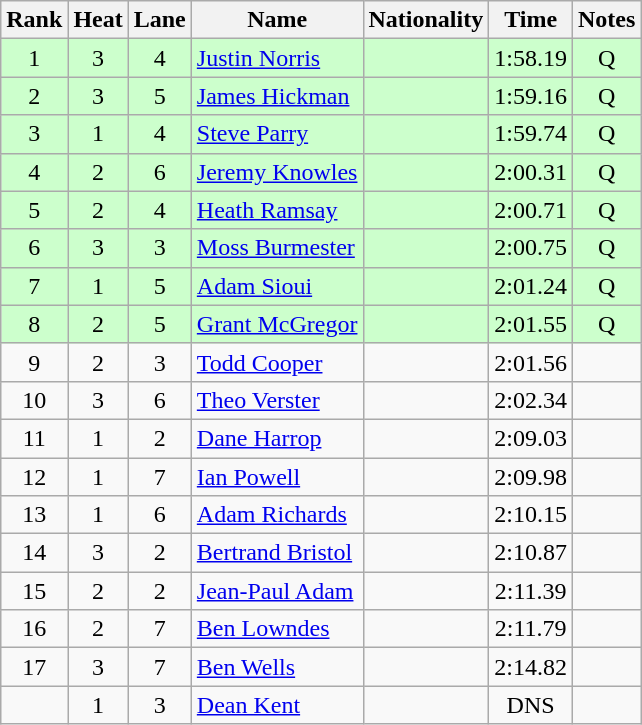<table class="wikitable sortable" style="text-align:center">
<tr>
<th>Rank</th>
<th>Heat</th>
<th>Lane</th>
<th>Name</th>
<th>Nationality</th>
<th>Time</th>
<th>Notes</th>
</tr>
<tr bgcolor=ccffcc>
<td>1</td>
<td>3</td>
<td>4</td>
<td align=left><a href='#'>Justin Norris</a></td>
<td align=left></td>
<td>1:58.19</td>
<td>Q</td>
</tr>
<tr bgcolor=ccffcc>
<td>2</td>
<td>3</td>
<td>5</td>
<td align=left><a href='#'>James Hickman</a></td>
<td align=left></td>
<td>1:59.16</td>
<td>Q</td>
</tr>
<tr bgcolor=ccffcc>
<td>3</td>
<td>1</td>
<td>4</td>
<td align=left><a href='#'>Steve Parry</a></td>
<td align=left></td>
<td>1:59.74</td>
<td>Q</td>
</tr>
<tr bgcolor=ccffcc>
<td>4</td>
<td>2</td>
<td>6</td>
<td align=left><a href='#'>Jeremy Knowles</a></td>
<td align=left></td>
<td>2:00.31</td>
<td>Q</td>
</tr>
<tr bgcolor=ccffcc>
<td>5</td>
<td>2</td>
<td>4</td>
<td align=left><a href='#'>Heath Ramsay</a></td>
<td align=left></td>
<td>2:00.71</td>
<td>Q</td>
</tr>
<tr bgcolor=ccffcc>
<td>6</td>
<td>3</td>
<td>3</td>
<td align=left><a href='#'>Moss Burmester</a></td>
<td align=left></td>
<td>2:00.75</td>
<td>Q</td>
</tr>
<tr bgcolor=ccffcc>
<td>7</td>
<td>1</td>
<td>5</td>
<td align=left><a href='#'>Adam Sioui</a></td>
<td align=left></td>
<td>2:01.24</td>
<td>Q</td>
</tr>
<tr bgcolor=ccffcc>
<td>8</td>
<td>2</td>
<td>5</td>
<td align=left><a href='#'>Grant McGregor</a></td>
<td align=left></td>
<td>2:01.55</td>
<td>Q</td>
</tr>
<tr>
<td>9</td>
<td>2</td>
<td>3</td>
<td align=left><a href='#'>Todd Cooper</a></td>
<td align=left></td>
<td>2:01.56</td>
<td></td>
</tr>
<tr>
<td>10</td>
<td>3</td>
<td>6</td>
<td align=left><a href='#'>Theo Verster</a></td>
<td align=left></td>
<td>2:02.34</td>
<td></td>
</tr>
<tr>
<td>11</td>
<td>1</td>
<td>2</td>
<td align=left><a href='#'>Dane Harrop</a></td>
<td align=left></td>
<td>2:09.03</td>
<td></td>
</tr>
<tr>
<td>12</td>
<td>1</td>
<td>7</td>
<td align=left><a href='#'>Ian Powell</a></td>
<td align=left></td>
<td>2:09.98</td>
<td></td>
</tr>
<tr>
<td>13</td>
<td>1</td>
<td>6</td>
<td align=left><a href='#'>Adam Richards</a></td>
<td align=left></td>
<td>2:10.15</td>
<td></td>
</tr>
<tr>
<td>14</td>
<td>3</td>
<td>2</td>
<td align=left><a href='#'>Bertrand Bristol</a></td>
<td align=left></td>
<td>2:10.87</td>
<td></td>
</tr>
<tr>
<td>15</td>
<td>2</td>
<td>2</td>
<td align=left><a href='#'>Jean-Paul Adam</a></td>
<td align=left></td>
<td>2:11.39</td>
<td></td>
</tr>
<tr>
<td>16</td>
<td>2</td>
<td>7</td>
<td align=left><a href='#'>Ben Lowndes</a></td>
<td align=left></td>
<td>2:11.79</td>
<td></td>
</tr>
<tr>
<td>17</td>
<td>3</td>
<td>7</td>
<td align=left><a href='#'>Ben Wells</a></td>
<td align=left></td>
<td>2:14.82</td>
<td></td>
</tr>
<tr>
<td></td>
<td>1</td>
<td>3</td>
<td align=left><a href='#'>Dean Kent</a></td>
<td align=left></td>
<td>DNS</td>
<td></td>
</tr>
</table>
